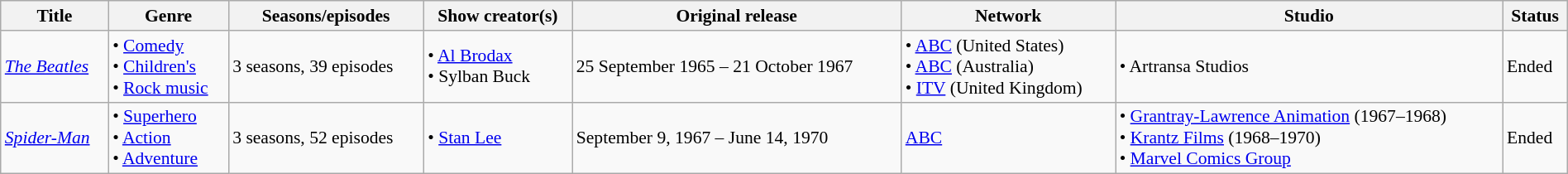<table class="wikitable sortable" style="text-align: left; font-size:90%; width:100%;">
<tr>
<th>Title</th>
<th>Genre</th>
<th>Seasons/episodes</th>
<th>Show creator(s)</th>
<th>Original release</th>
<th>Network</th>
<th>Studio</th>
<th>Status</th>
</tr>
<tr>
<td><em><a href='#'>The Beatles</a></em></td>
<td>• <a href='#'>Comedy</a><br>• <a href='#'>Children's</a><br>• <a href='#'>Rock music</a></td>
<td>3 seasons, 39 episodes</td>
<td>• <a href='#'>Al Brodax</a><br>• Sylban Buck</td>
<td>25 September 1965 – 21 October 1967</td>
<td>• <a href='#'>ABC</a> (United States)<br>• <a href='#'>ABC</a> (Australia)<br>• <a href='#'>ITV</a> (United Kingdom)</td>
<td>• Artransa Studios</td>
<td>Ended</td>
</tr>
<tr>
<td><em><a href='#'>Spider-Man</a></em></td>
<td>• <a href='#'>Superhero</a><br>• <a href='#'>Action</a><br>• <a href='#'>Adventure</a></td>
<td>3 seasons, 52 episodes</td>
<td>• <a href='#'>Stan Lee</a></td>
<td>September 9, 1967 – June 14, 1970</td>
<td><a href='#'>ABC</a></td>
<td>• <a href='#'>Grantray-Lawrence Animation</a> (1967–1968)<br>• <a href='#'>Krantz Films</a> (1968–1970)<br>• <a href='#'>Marvel Comics Group</a></td>
<td>Ended</td>
</tr>
</table>
